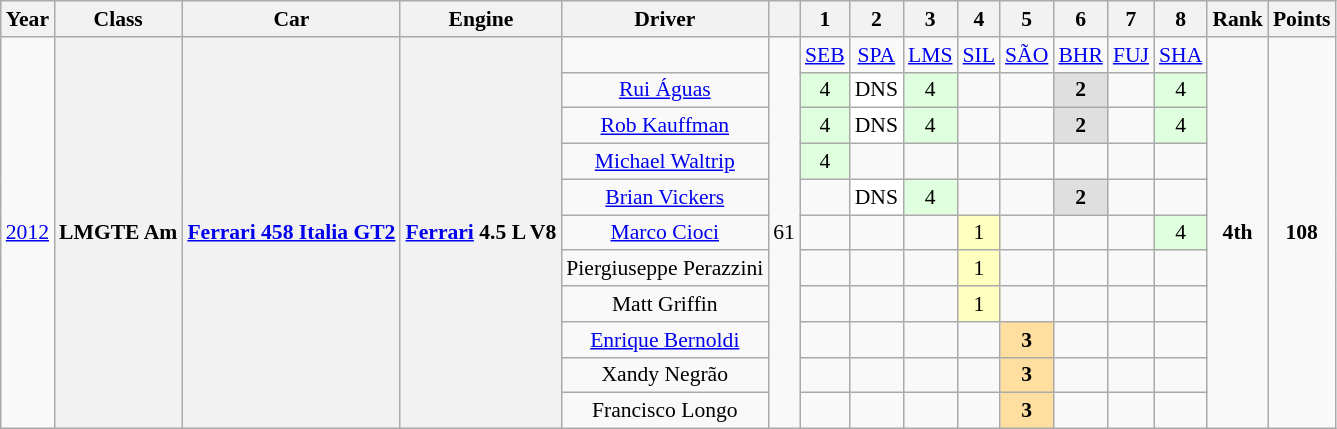<table class="wikitable" style="text-align:center; font-size:90%">
<tr>
<th>Year</th>
<th>Class</th>
<th>Car</th>
<th>Engine</th>
<th>Driver</th>
<th></th>
<th>1</th>
<th>2</th>
<th>3</th>
<th>4</th>
<th>5</th>
<th>6</th>
<th>7</th>
<th>8</th>
<th>Rank</th>
<th>Points</th>
</tr>
<tr>
<td rowspan=11><a href='#'>2012</a></td>
<th rowspan=11>LMGTE Am</th>
<th rowspan=11><a href='#'>Ferrari 458 Italia GT2</a></th>
<th rowspan=11><a href='#'>Ferrari</a> 4.5 L V8</th>
<td></td>
<td rowspan=11>61</td>
<td><a href='#'>SEB</a></td>
<td><a href='#'>SPA</a></td>
<td><a href='#'>LMS</a></td>
<td><a href='#'>SIL</a></td>
<td><a href='#'>SÃO</a></td>
<td><a href='#'>BHR</a></td>
<td><a href='#'>FUJ</a></td>
<td><a href='#'>SHA</a></td>
<td rowspan=11><strong>4th</strong></td>
<td rowspan=11><strong>108</strong></td>
</tr>
<tr>
<td> <a href='#'>Rui Águas</a></td>
<td style="background:#DFFFDF;">4</td>
<td style="background:#FFFFFF;">DNS</td>
<td style="background:#DFFFDF;">4</td>
<td></td>
<td></td>
<td style="background:#DFDFDF;"><strong>2</strong></td>
<td></td>
<td style="background:#DFFFDF;">4</td>
</tr>
<tr>
<td> <a href='#'>Rob Kauffman</a></td>
<td style="background:#DFFFDF;">4</td>
<td style="background:#FFFFFF;">DNS</td>
<td style="background:#DFFFDF;">4</td>
<td></td>
<td></td>
<td style="background:#DFDFDF;"><strong>2</strong></td>
<td></td>
<td style="background:#DFFFDF;">4</td>
</tr>
<tr>
<td> <a href='#'>Michael Waltrip</a></td>
<td style="background:#DFFFDF;">4</td>
<td></td>
<td></td>
<td></td>
<td></td>
<td></td>
<td></td>
<td></td>
</tr>
<tr>
<td> <a href='#'>Brian Vickers</a></td>
<td></td>
<td style="background:#FFFFFF;">DNS</td>
<td style="background:#DFFFDF;">4</td>
<td></td>
<td></td>
<td style="background:#DFDFDF;"><strong>2</strong></td>
<td></td>
<td></td>
</tr>
<tr>
<td> <a href='#'>Marco Cioci</a></td>
<td></td>
<td></td>
<td></td>
<td style="background:#FFFFBF;">1</td>
<td></td>
<td></td>
<td></td>
<td style="background:#DFFFDF;">4</td>
</tr>
<tr>
<td> Piergiuseppe Perazzini</td>
<td></td>
<td></td>
<td></td>
<td style="background:#FFFFBF;">1</td>
<td></td>
<td></td>
<td></td>
<td></td>
</tr>
<tr>
<td> Matt Griffin</td>
<td></td>
<td></td>
<td></td>
<td style="background:#FFFFBF;">1</td>
<td></td>
<td></td>
<td></td>
<td></td>
</tr>
<tr>
<td> <a href='#'>Enrique Bernoldi</a></td>
<td></td>
<td></td>
<td></td>
<td></td>
<td style="background:#FFDF9F;"><strong>3</strong></td>
<td></td>
<td></td>
<td></td>
</tr>
<tr>
<td> Xandy Negrão</td>
<td></td>
<td></td>
<td></td>
<td></td>
<td style="background:#FFDF9F;"><strong>3</strong></td>
<td></td>
<td></td>
<td></td>
</tr>
<tr>
<td> Francisco Longo</td>
<td></td>
<td></td>
<td></td>
<td></td>
<td style="background:#FFDF9F;"><strong>3</strong></td>
<td></td>
<td></td>
<td></td>
</tr>
</table>
